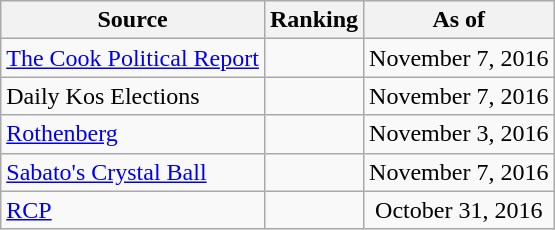<table class="wikitable" style="text-align:center">
<tr>
<th>Source</th>
<th>Ranking</th>
<th>As of</th>
</tr>
<tr>
<td align=left><a href='#'>The Cook Political Report</a></td>
<td></td>
<td>November 7, 2016</td>
</tr>
<tr>
<td align=left>Daily Kos Elections</td>
<td></td>
<td>November 7, 2016</td>
</tr>
<tr>
<td align=left><a href='#'>Rothenberg</a></td>
<td></td>
<td>November 3, 2016</td>
</tr>
<tr>
<td align=left><a href='#'>Sabato's Crystal Ball</a></td>
<td></td>
<td>November 7, 2016</td>
</tr>
<tr>
<td align="left"><a href='#'>RCP</a></td>
<td></td>
<td>October 31, 2016</td>
</tr>
</table>
